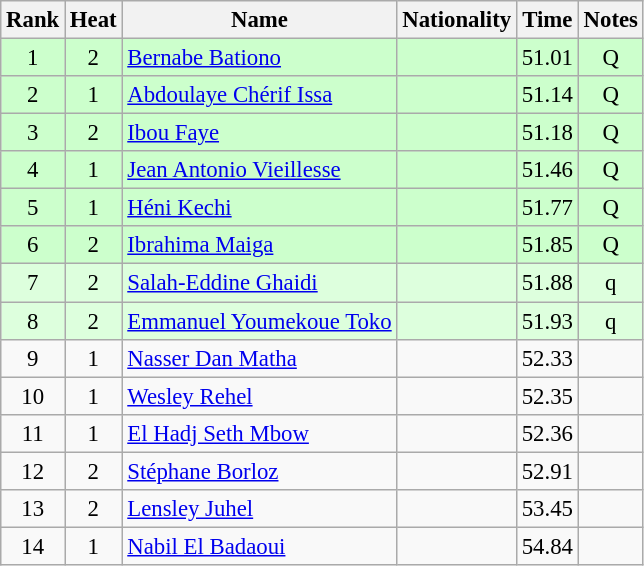<table class="wikitable sortable" style="text-align:center; font-size:95%">
<tr>
<th>Rank</th>
<th>Heat</th>
<th>Name</th>
<th>Nationality</th>
<th>Time</th>
<th>Notes</th>
</tr>
<tr bgcolor=ccffcc>
<td>1</td>
<td>2</td>
<td align=left><a href='#'>Bernabe Bationo</a></td>
<td align=left></td>
<td>51.01</td>
<td>Q</td>
</tr>
<tr bgcolor=ccffcc>
<td>2</td>
<td>1</td>
<td align=left><a href='#'>Abdoulaye Chérif Issa</a></td>
<td align=left></td>
<td>51.14</td>
<td>Q</td>
</tr>
<tr bgcolor=ccffcc>
<td>3</td>
<td>2</td>
<td align=left><a href='#'>Ibou Faye</a></td>
<td align=left></td>
<td>51.18</td>
<td>Q</td>
</tr>
<tr bgcolor=ccffcc>
<td>4</td>
<td>1</td>
<td align=left><a href='#'>Jean Antonio Vieillesse</a></td>
<td align=left></td>
<td>51.46</td>
<td>Q</td>
</tr>
<tr bgcolor=ccffcc>
<td>5</td>
<td>1</td>
<td align=left><a href='#'>Héni Kechi</a></td>
<td align=left></td>
<td>51.77</td>
<td>Q</td>
</tr>
<tr bgcolor=ccffcc>
<td>6</td>
<td>2</td>
<td align=left><a href='#'>Ibrahima Maiga</a></td>
<td align=left></td>
<td>51.85</td>
<td>Q</td>
</tr>
<tr bgcolor=ddffdd>
<td>7</td>
<td>2</td>
<td align=left><a href='#'>Salah-Eddine Ghaidi</a></td>
<td align=left></td>
<td>51.88</td>
<td>q</td>
</tr>
<tr bgcolor=ddffdd>
<td>8</td>
<td>2</td>
<td align=left><a href='#'>Emmanuel Youmekoue Toko</a></td>
<td align=left></td>
<td>51.93</td>
<td>q</td>
</tr>
<tr>
<td>9</td>
<td>1</td>
<td align=left><a href='#'>Nasser Dan Matha</a></td>
<td align=left></td>
<td>52.33</td>
<td></td>
</tr>
<tr>
<td>10</td>
<td>1</td>
<td align=left><a href='#'>Wesley Rehel</a></td>
<td align=left></td>
<td>52.35</td>
<td></td>
</tr>
<tr>
<td>11</td>
<td>1</td>
<td align=left><a href='#'>El Hadj Seth Mbow</a></td>
<td align=left></td>
<td>52.36</td>
<td></td>
</tr>
<tr>
<td>12</td>
<td>2</td>
<td align=left><a href='#'>Stéphane Borloz</a></td>
<td align=left></td>
<td>52.91</td>
<td></td>
</tr>
<tr>
<td>13</td>
<td>2</td>
<td align=left><a href='#'>Lensley Juhel</a></td>
<td align=left></td>
<td>53.45</td>
<td></td>
</tr>
<tr>
<td>14</td>
<td>1</td>
<td align=left><a href='#'>Nabil El Badaoui</a></td>
<td align=left></td>
<td>54.84</td>
<td></td>
</tr>
</table>
